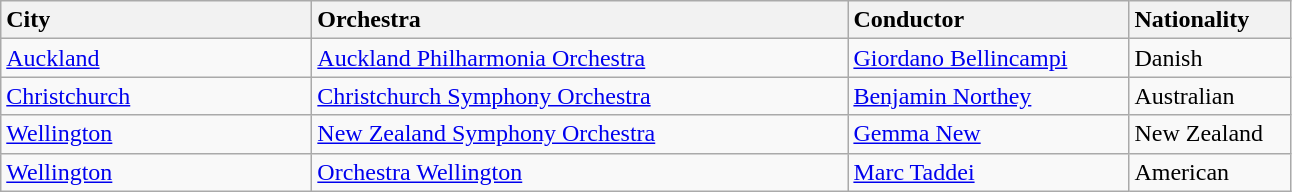<table class="wikitable">
<tr>
<td style="width: 200px; background: #f2f2f2"><strong>City</strong></td>
<td style="width: 350px; background: #f2f2f2"><strong>Orchestra</strong></td>
<td style="width: 180px; background: #f2f2f2"><strong>Conductor</strong></td>
<td style="width: 100px; background: #f2f2f2"><strong>Nationality</strong></td>
</tr>
<tr>
<td><a href='#'>Auckland</a></td>
<td><a href='#'>Auckland Philharmonia Orchestra</a></td>
<td><a href='#'>Giordano Bellincampi</a></td>
<td>Danish</td>
</tr>
<tr>
<td><a href='#'>Christchurch</a></td>
<td><a href='#'>Christchurch Symphony Orchestra</a></td>
<td><a href='#'>Benjamin Northey</a></td>
<td>Australian</td>
</tr>
<tr>
<td><a href='#'>Wellington</a></td>
<td><a href='#'>New Zealand Symphony Orchestra</a></td>
<td><a href='#'>Gemma New</a></td>
<td>New Zealand</td>
</tr>
<tr>
<td><a href='#'>Wellington</a></td>
<td><a href='#'>Orchestra Wellington</a></td>
<td><a href='#'>Marc Taddei</a></td>
<td>American</td>
</tr>
</table>
